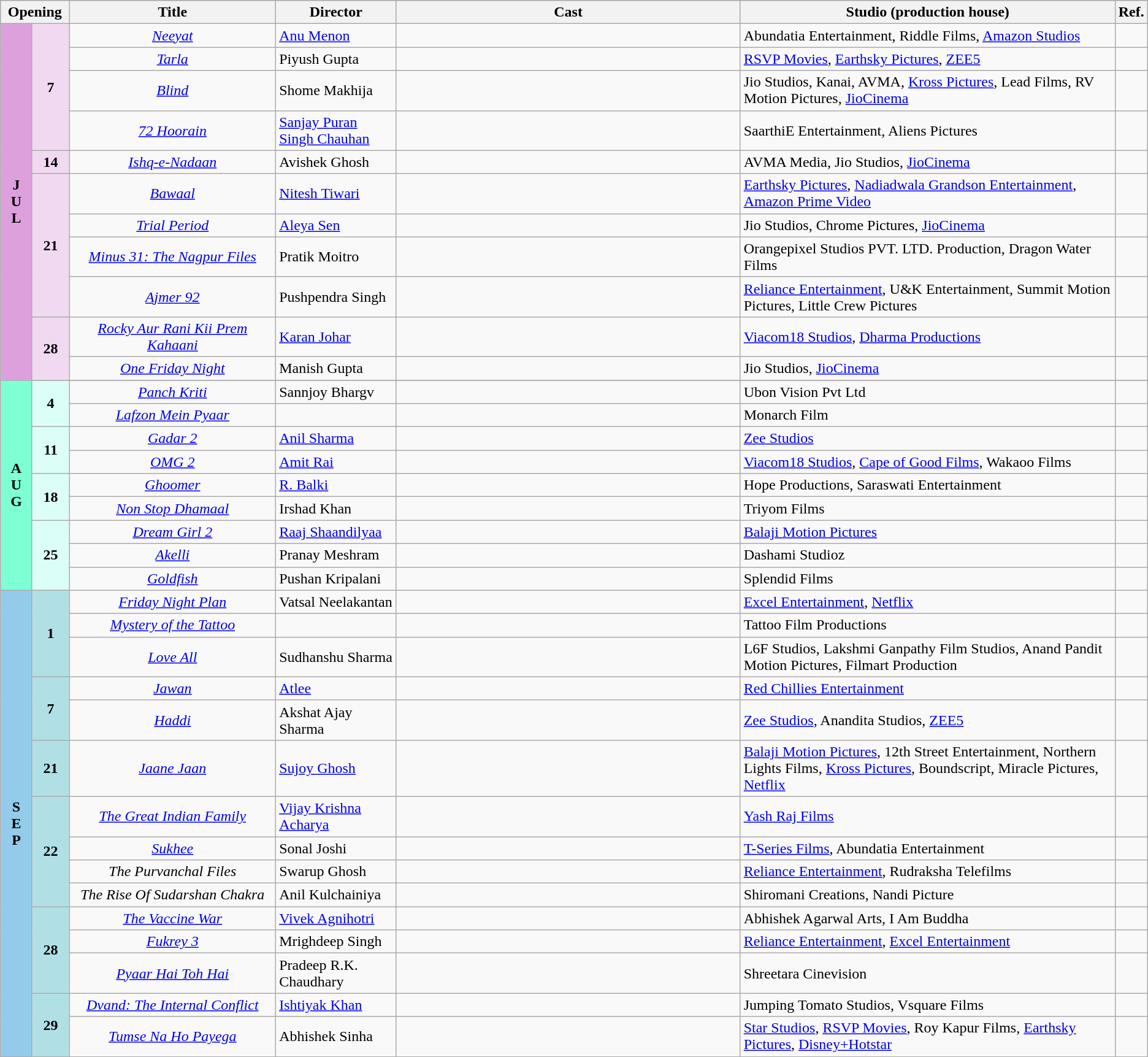<table class="wikitable">
<tr style="background:#b0e0e6; text-align:center;">
<th colspan="2" style="width:6%;"><strong>Opening</strong></th>
<th style="width:18%;"><strong>Title</strong></th>
<th style="width:10.5%;"><strong>Director</strong></th>
<th style="width:30%;"><strong>Cast</strong></th>
<th>Studio (production house)</th>
<th>Ref.</th>
</tr>
<tr>
<td rowspan="11" style="text-align:center; background:plum; textcolor:#000;"><strong>J<br>U<br>L</strong></td>
<td rowspan="4" style="text-align:center;background:#f1daf1;"><strong>7</strong></td>
<td style="text-align:center;"><em><a href='#'>Neeyat</a></em></td>
<td><a href='#'>Anu Menon</a></td>
<td></td>
<td>Abundatia Entertainment, Riddle Films, <a href='#'>Amazon Studios</a></td>
<td></td>
</tr>
<tr>
<td style="text-align:center;"><em><a href='#'>Tarla</a></em></td>
<td>Piyush Gupta</td>
<td></td>
<td><a href='#'>RSVP Movies</a>, <a href='#'>Earthsky Pictures</a>, <a href='#'>ZEE5</a></td>
<td></td>
</tr>
<tr>
<td style="text-align:center;"><em><a href='#'>Blind</a></em></td>
<td>Shome Makhija</td>
<td></td>
<td>Jio Studios, Kanai, AVMA, <a href='#'>Kross Pictures</a>, Lead Films, RV Motion Pictures, <a href='#'>JioCinema</a></td>
<td></td>
</tr>
<tr>
<td style="text-align:center;"><em><a href='#'>72 Hoorain</a></em></td>
<td><a href='#'>Sanjay Puran Singh Chauhan</a></td>
<td></td>
<td>SaarthiE Entertainment, Aliens Pictures</td>
<td></td>
</tr>
<tr>
<td style="text-align:center;background:#f1daf1;"><strong>14</strong></td>
<td style="text-align:center;"><em><a href='#'>Ishq-e-Nadaan</a></em></td>
<td>Avishek Ghosh</td>
<td></td>
<td>AVMA Media, Jio Studios, <a href='#'>JioCinema</a></td>
<td></td>
</tr>
<tr>
<td rowspan="4" style="text-align:center;background:#f1daf1;"><strong>21</strong></td>
<td style="text-align:center;"><em><a href='#'>Bawaal</a></em></td>
<td><a href='#'>Nitesh Tiwari</a></td>
<td></td>
<td><a href='#'>Earthsky Pictures</a>, <a href='#'>Nadiadwala Grandson Entertainment</a>, <a href='#'>Amazon Prime Video</a></td>
<td></td>
</tr>
<tr>
<td style="text-align:center;"><em><a href='#'>Trial Period</a></em></td>
<td><a href='#'>Aleya Sen</a></td>
<td></td>
<td>Jio Studios, Chrome Pictures, <a href='#'>JioCinema</a></td>
<td></td>
</tr>
<tr>
<td style="text-align:center;"><em><a href='#'>Minus 31: The Nagpur Files</a></em></td>
<td>Pratik Moitro</td>
<td></td>
<td>Orangepixel Studios PVT. LTD. Production, Dragon Water Films</td>
<td></td>
</tr>
<tr>
<td style="text-align:center;"><em><a href='#'>Ajmer 92</a></em></td>
<td>Pushpendra Singh</td>
<td></td>
<td><a href='#'>Reliance Entertainment</a>, U&K Entertainment, Summit Motion Pictures, Little Crew Pictures</td>
<td></td>
</tr>
<tr>
<td rowspan="2" style="text-align:center;background:#f1daf1;"><strong>28</strong></td>
<td style="text-align:center;"><em><a href='#'>Rocky Aur Rani Kii Prem Kahaani</a></em></td>
<td><a href='#'>Karan Johar</a></td>
<td></td>
<td><a href='#'>Viacom18 Studios</a>, <a href='#'>Dharma Productions</a></td>
<td></td>
</tr>
<tr>
<td style="text-align:center;"><em><a href='#'>One Friday Night</a></em></td>
<td>Manish Gupta</td>
<td></td>
<td>Jio Studios, <a href='#'>JioCinema</a></td>
<td></td>
</tr>
<tr>
<td rowspan="10" style="text-align:center; background:#7FFFD4; textcolor:#000;"><strong>A<br>U<br>G</strong></td>
</tr>
<tr>
<td rowspan="2" style="text-align:center; background:#dbfff8; textcolor:#000;"><strong>4</strong></td>
<td style="text-align:center;"><em><a href='#'>Panch Kriti</a></em></td>
<td>Sannjoy Bhargv</td>
<td></td>
<td>Ubon Vision Pvt Ltd</td>
<td></td>
</tr>
<tr>
<td style="text-align:center;"><em><a href='#'>Lafzon Mein Pyaar</a></em></td>
<td></td>
<td></td>
<td>Monarch Film</td>
<td></td>
</tr>
<tr>
<td rowspan="2" style="text-align:center; background:#dbfff8; textcolor:#000;"><strong>11</strong></td>
<td style="text-align:center;"><em><a href='#'>Gadar 2</a></em></td>
<td><a href='#'>Anil Sharma</a></td>
<td></td>
<td><a href='#'>Zee Studios</a></td>
<td></td>
</tr>
<tr>
<td style="text-align:center;"><em><a href='#'>OMG 2</a></em></td>
<td><a href='#'>Amit Rai</a></td>
<td></td>
<td><a href='#'>Viacom18 Studios</a>, <a href='#'>Cape of Good Films</a>, Wakaoo Films</td>
<td></td>
</tr>
<tr>
<td rowspan="2" style="text-align:center; background:#dbfff8; textcolor:#000;"><strong>18</strong></td>
<td style="text-align:center;"><em><a href='#'>Ghoomer</a></em></td>
<td><a href='#'>R. Balki</a></td>
<td></td>
<td>Hope Productions, Saraswati Entertainment</td>
<td></td>
</tr>
<tr>
<td style="text-align:center;"><em><a href='#'>Non Stop Dhamaal</a></em></td>
<td>Irshad Khan</td>
<td></td>
<td>Triyom Films</td>
<td></td>
</tr>
<tr>
<td rowspan="3" style="text-align:center; background:#dbfff8; textcolor:#000;"><strong>25</strong></td>
<td style="text-align:center;"><em><a href='#'>Dream Girl 2</a></em></td>
<td><a href='#'>Raaj Shaandilyaa</a></td>
<td></td>
<td><a href='#'>Balaji Motion Pictures</a></td>
<td></td>
</tr>
<tr>
<td style="text-align:center;"><em><a href='#'>Akelli</a></em></td>
<td>Pranay Meshram</td>
<td></td>
<td>Dashami Studioz</td>
<td></td>
</tr>
<tr>
<td style="text-align:center;"><em><a href='#'>Goldfish</a></em></td>
<td>Pushan Kripalani</td>
<td></td>
<td>Splendid Films</td>
<td></td>
</tr>
<tr>
<td rowspan="15" style="text-align:center; background:#93CCEA; textcolor:#000;"><strong>S<br>E<br>P</strong></td>
<td rowspan="3" style="text-align:center;background:#B0E0E6;"><strong>1</strong></td>
<td style="text-align:center;"><em><a href='#'>Friday Night Plan</a></em></td>
<td>Vatsal Neelakantan</td>
<td></td>
<td><a href='#'>Excel Entertainment</a>, <a href='#'>Netflix</a></td>
<td></td>
</tr>
<tr>
<td style="text-align:center;"><em><a href='#'>Mystery of the Tattoo</a></em></td>
<td></td>
<td></td>
<td>Tattoo Film Productions</td>
<td></td>
</tr>
<tr>
<td style="text-align:center;"><em><a href='#'>Love All</a></em></td>
<td>Sudhanshu Sharma</td>
<td></td>
<td>L6F Studios, Lakshmi Ganpathy Film Studios, Anand Pandit Motion Pictures, Filmart Production</td>
<td></td>
</tr>
<tr>
<td rowspan="2" style="text-align:center;background:#B0E0E6;"><strong>7</strong></td>
<td style="text-align:center;"><em><a href='#'>Jawan</a></em></td>
<td><a href='#'>Atlee</a></td>
<td></td>
<td><a href='#'>Red Chillies Entertainment</a></td>
<td></td>
</tr>
<tr>
<td style="text-align:center;"><em><a href='#'>Haddi</a></em></td>
<td>Akshat Ajay Sharma</td>
<td></td>
<td><a href='#'>Zee Studios</a>, Anandita Studios, <a href='#'>ZEE5</a></td>
<td></td>
</tr>
<tr>
<td style="text-align:center;background:#B0E0E6;"><strong>21</strong></td>
<td style="text-align:center;"><em><a href='#'>Jaane Jaan</a></em></td>
<td><a href='#'>Sujoy Ghosh</a></td>
<td></td>
<td><a href='#'>Balaji Motion Pictures</a>, 12th Street Entertainment, Northern Lights Films, <a href='#'>Kross Pictures</a>, Boundscript, Miracle Pictures, <a href='#'>Netflix</a></td>
<td></td>
</tr>
<tr>
<td rowspan="4" style="text-align:center;background:#B0E0E6;"><strong>22</strong></td>
<td style="text-align:center;"><em><a href='#'>The Great Indian Family</a></em></td>
<td><a href='#'>Vijay Krishna Acharya</a></td>
<td></td>
<td><a href='#'>Yash Raj Films</a></td>
<td></td>
</tr>
<tr>
<td style="text-align:center;"><em><a href='#'>Sukhee</a></em></td>
<td>Sonal Joshi</td>
<td></td>
<td><a href='#'>T-Series Films</a>, Abundatia Entertainment</td>
<td></td>
</tr>
<tr>
<td style="text-align:center;"><em>The Purvanchal Files</em></td>
<td>Swarup Ghosh</td>
<td></td>
<td><a href='#'>Reliance Entertainment</a>, Rudraksha Telefilms</td>
<td></td>
</tr>
<tr>
<td style="text-align:center;"><em>The Rise Of Sudarshan Chakra</em></td>
<td>Anil Kulchainiya</td>
<td></td>
<td>Shiromani Creations, Nandi Picture</td>
<td></td>
</tr>
<tr>
<td rowspan="3" style="text-align:center;background:#B0E0E6;"><strong>28</strong></td>
<td style="text-align:center;"><em><a href='#'>The Vaccine War</a></em></td>
<td><a href='#'>Vivek Agnihotri</a></td>
<td></td>
<td>Abhishek Agarwal Arts, I Am Buddha</td>
<td></td>
</tr>
<tr>
<td style="text-align:center;"><em><a href='#'>Fukrey 3</a></em></td>
<td>Mrighdeep Singh</td>
<td></td>
<td><a href='#'>Reliance Entertainment</a>, <a href='#'>Excel Entertainment</a></td>
<td></td>
</tr>
<tr>
<td style="text-align:center;"><em><a href='#'>Pyaar Hai Toh Hai</a></em></td>
<td>Pradeep R.K. Chaudhary</td>
<td></td>
<td>Shreetara Cinevision</td>
<td></td>
</tr>
<tr>
<td rowspan="2" style="text-align:center;background:#B0E0E6;"><strong>29</strong></td>
<td style="text-align:center;"><em><a href='#'>Dvand: The Internal Conflict</a></em></td>
<td><a href='#'>Ishtiyak Khan</a></td>
<td></td>
<td>Jumping Tomato Studios, Vsquare Films</td>
<td></td>
</tr>
<tr>
<td style="text-align:center;"><em><a href='#'>Tumse Na Ho Payega</a></em></td>
<td>Abhishek Sinha</td>
<td></td>
<td><a href='#'>Star Studios</a>, <a href='#'>RSVP Movies</a>, Roy Kapur Films, <a href='#'>Earthsky Pictures</a>, <a href='#'>Disney+Hotstar</a></td>
<td></td>
</tr>
</table>
